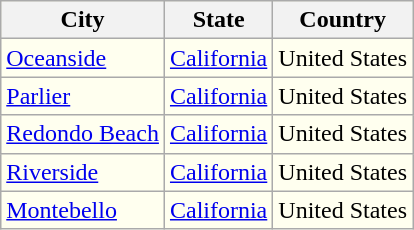<table class="wikitable" style="font-size:100%; background:#FFFFEF; float:left;">
<tr>
<th>City</th>
<th>State</th>
<th>Country</th>
</tr>
<tr>
<td><a href='#'>Oceanside</a></td>
<td> <a href='#'>California</a></td>
<td> United States</td>
</tr>
<tr>
<td><a href='#'>Parlier</a></td>
<td> <a href='#'>California</a></td>
<td> United States</td>
</tr>
<tr>
<td><a href='#'>Redondo Beach</a></td>
<td> <a href='#'>California</a></td>
<td> United States</td>
</tr>
<tr>
<td><a href='#'>Riverside</a></td>
<td> <a href='#'>California</a></td>
<td> United States</td>
</tr>
<tr>
<td><a href='#'>Montebello</a></td>
<td> <a href='#'>California</a></td>
<td> United States</td>
</tr>
</table>
